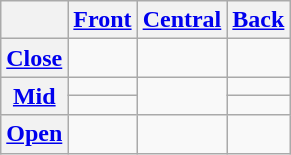<table class="wikitable" style="text-align:center">
<tr>
<th></th>
<th><a href='#'>Front</a></th>
<th><a href='#'>Central</a></th>
<th><a href='#'>Back</a></th>
</tr>
<tr align="center">
<th><a href='#'>Close</a></th>
<td></td>
<td></td>
<td></td>
</tr>
<tr align="center">
<th rowspan="2"><a href='#'>Mid</a></th>
<td></td>
<td rowspan="2"></td>
<td></td>
</tr>
<tr>
<td></td>
<td></td>
</tr>
<tr align="center">
<th><a href='#'>Open</a></th>
<td></td>
<td></td>
<td></td>
</tr>
</table>
